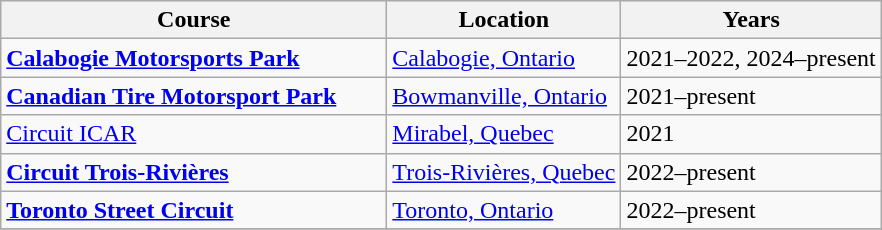<table class="wikitable" style="font-size:100%;">
<tr style="background:#efefef;">
<th width=250px>Course</th>
<th>Location</th>
<th>Years</th>
</tr>
<tr>
<td><strong><a href='#'>Calabogie Motorsports Park</a></strong></td>
<td><a href='#'>Calabogie, Ontario</a></td>
<td>2021–2022, 2024–present</td>
</tr>
<tr>
<td><strong><a href='#'>Canadian Tire Motorsport Park</a></strong></td>
<td><a href='#'>Bowmanville, Ontario</a></td>
<td>2021–present</td>
</tr>
<tr>
<td><a href='#'>Circuit ICAR</a></td>
<td><a href='#'>Mirabel, Quebec</a></td>
<td>2021</td>
</tr>
<tr>
<td><strong><a href='#'>Circuit Trois-Rivières</a></strong></td>
<td><a href='#'>Trois-Rivières, Quebec</a></td>
<td>2022–present</td>
</tr>
<tr>
<td><strong><a href='#'>Toronto Street Circuit</a></strong></td>
<td><a href='#'>Toronto, Ontario</a></td>
<td>2022–present</td>
</tr>
<tr>
</tr>
</table>
